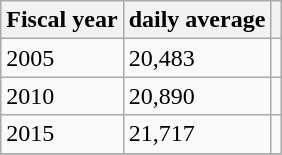<table class="wikitable">
<tr>
<th>Fiscal year</th>
<th>daily average</th>
<th></th>
</tr>
<tr>
<td>2005</td>
<td>20,483</td>
<td></td>
</tr>
<tr>
<td>2010</td>
<td>20,890</td>
<td></td>
</tr>
<tr>
<td>2015</td>
<td>21,717</td>
<td></td>
</tr>
<tr>
</tr>
</table>
